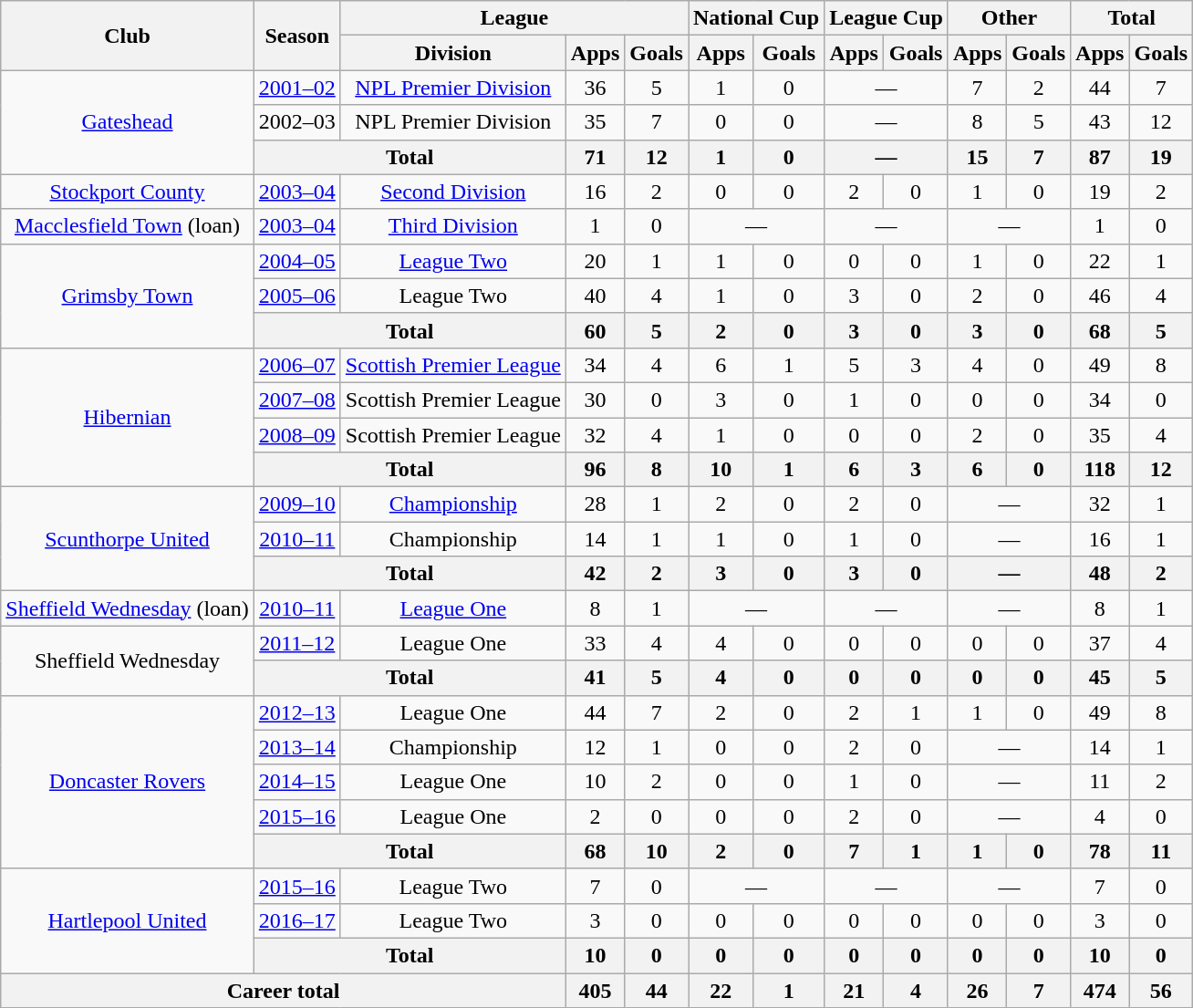<table class=wikitable style="text-align: center;">
<tr>
<th rowspan=2>Club</th>
<th rowspan=2>Season</th>
<th colspan=3>League</th>
<th colspan=2>National Cup</th>
<th colspan=2>League Cup</th>
<th colspan=2>Other</th>
<th colspan=2>Total</th>
</tr>
<tr>
<th>Division</th>
<th>Apps</th>
<th>Goals</th>
<th>Apps</th>
<th>Goals</th>
<th>Apps</th>
<th>Goals</th>
<th>Apps</th>
<th>Goals</th>
<th>Apps</th>
<th>Goals</th>
</tr>
<tr>
<td rowspan=3><a href='#'>Gateshead</a></td>
<td><a href='#'>2001–02</a></td>
<td><a href='#'>NPL Premier Division</a></td>
<td>36</td>
<td>5</td>
<td>1</td>
<td>0</td>
<td colspan=2>—</td>
<td>7</td>
<td>2</td>
<td>44</td>
<td>7</td>
</tr>
<tr>
<td>2002–03</td>
<td>NPL Premier Division</td>
<td>35</td>
<td>7</td>
<td>0</td>
<td>0</td>
<td colspan=2>—</td>
<td>8</td>
<td>5</td>
<td>43</td>
<td>12</td>
</tr>
<tr>
<th colspan=2>Total</th>
<th>71</th>
<th>12</th>
<th>1</th>
<th>0</th>
<th colspan=2>—</th>
<th>15</th>
<th>7</th>
<th>87</th>
<th>19</th>
</tr>
<tr>
<td><a href='#'>Stockport County</a></td>
<td><a href='#'>2003–04</a></td>
<td><a href='#'>Second Division</a></td>
<td>16</td>
<td>2</td>
<td>0</td>
<td>0</td>
<td>2</td>
<td>0</td>
<td>1</td>
<td>0</td>
<td>19</td>
<td>2</td>
</tr>
<tr>
<td><a href='#'>Macclesfield Town</a> (loan)</td>
<td><a href='#'>2003–04</a></td>
<td><a href='#'>Third Division</a></td>
<td>1</td>
<td>0</td>
<td colspan=2>—</td>
<td colspan=2>—</td>
<td colspan=2>—</td>
<td>1</td>
<td>0</td>
</tr>
<tr>
<td rowspan=3><a href='#'>Grimsby Town</a></td>
<td><a href='#'>2004–05</a></td>
<td><a href='#'>League Two</a></td>
<td>20</td>
<td>1</td>
<td>1</td>
<td>0</td>
<td>0</td>
<td>0</td>
<td>1</td>
<td>0</td>
<td>22</td>
<td>1</td>
</tr>
<tr>
<td><a href='#'>2005–06</a></td>
<td>League Two</td>
<td>40</td>
<td>4</td>
<td>1</td>
<td>0</td>
<td>3</td>
<td>0</td>
<td>2</td>
<td>0</td>
<td>46</td>
<td>4</td>
</tr>
<tr>
<th colspan=2>Total</th>
<th>60</th>
<th>5</th>
<th>2</th>
<th>0</th>
<th>3</th>
<th>0</th>
<th>3</th>
<th>0</th>
<th>68</th>
<th>5</th>
</tr>
<tr>
<td rowspan=4><a href='#'>Hibernian</a></td>
<td><a href='#'>2006–07</a></td>
<td><a href='#'>Scottish Premier League</a></td>
<td>34</td>
<td>4</td>
<td>6</td>
<td>1</td>
<td>5</td>
<td>3</td>
<td>4</td>
<td>0</td>
<td>49</td>
<td>8</td>
</tr>
<tr>
<td><a href='#'>2007–08</a></td>
<td>Scottish Premier League</td>
<td>30</td>
<td>0</td>
<td>3</td>
<td>0</td>
<td>1</td>
<td>0</td>
<td>0</td>
<td>0</td>
<td>34</td>
<td>0</td>
</tr>
<tr>
<td><a href='#'>2008–09</a></td>
<td>Scottish Premier League</td>
<td>32</td>
<td>4</td>
<td>1</td>
<td>0</td>
<td>0</td>
<td>0</td>
<td>2</td>
<td>0</td>
<td>35</td>
<td>4</td>
</tr>
<tr>
<th colspan=2>Total</th>
<th>96</th>
<th>8</th>
<th>10</th>
<th>1</th>
<th>6</th>
<th>3</th>
<th>6</th>
<th>0</th>
<th>118</th>
<th>12</th>
</tr>
<tr>
<td rowspan=3><a href='#'>Scunthorpe United</a></td>
<td><a href='#'>2009–10</a></td>
<td><a href='#'>Championship</a></td>
<td>28</td>
<td>1</td>
<td>2</td>
<td>0</td>
<td>2</td>
<td>0</td>
<td colspan=2>—</td>
<td>32</td>
<td>1</td>
</tr>
<tr>
<td><a href='#'>2010–11</a></td>
<td>Championship</td>
<td>14</td>
<td>1</td>
<td>1</td>
<td>0</td>
<td>1</td>
<td>0</td>
<td colspan=2>—</td>
<td>16</td>
<td>1</td>
</tr>
<tr>
<th colspan=2>Total</th>
<th>42</th>
<th>2</th>
<th>3</th>
<th>0</th>
<th>3</th>
<th>0</th>
<th colspan=2>—</th>
<th>48</th>
<th>2</th>
</tr>
<tr>
<td><a href='#'>Sheffield Wednesday</a> (loan)</td>
<td><a href='#'>2010–11</a></td>
<td><a href='#'>League One</a></td>
<td>8</td>
<td>1</td>
<td colspan=2>—</td>
<td colspan=2>—</td>
<td colspan=2>—</td>
<td>8</td>
<td>1</td>
</tr>
<tr>
<td rowspan=2>Sheffield Wednesday</td>
<td><a href='#'>2011–12</a></td>
<td>League One</td>
<td>33</td>
<td>4</td>
<td>4</td>
<td>0</td>
<td>0</td>
<td>0</td>
<td>0</td>
<td>0</td>
<td>37</td>
<td>4</td>
</tr>
<tr>
<th colspan=2>Total</th>
<th>41</th>
<th>5</th>
<th>4</th>
<th>0</th>
<th>0</th>
<th>0</th>
<th>0</th>
<th>0</th>
<th>45</th>
<th>5</th>
</tr>
<tr>
<td rowspan=5><a href='#'>Doncaster Rovers</a></td>
<td><a href='#'>2012–13</a></td>
<td>League One</td>
<td>44</td>
<td>7</td>
<td>2</td>
<td>0</td>
<td>2</td>
<td>1</td>
<td>1</td>
<td>0</td>
<td>49</td>
<td>8</td>
</tr>
<tr>
<td><a href='#'>2013–14</a></td>
<td>Championship</td>
<td>12</td>
<td>1</td>
<td>0</td>
<td>0</td>
<td>2</td>
<td>0</td>
<td colspan=2>—</td>
<td>14</td>
<td>1</td>
</tr>
<tr>
<td><a href='#'>2014–15</a></td>
<td>League One</td>
<td>10</td>
<td>2</td>
<td>0</td>
<td>0</td>
<td>1</td>
<td>0</td>
<td colspan=2>—</td>
<td>11</td>
<td>2</td>
</tr>
<tr>
<td><a href='#'>2015–16</a></td>
<td>League One</td>
<td>2</td>
<td>0</td>
<td>0</td>
<td>0</td>
<td>2</td>
<td>0</td>
<td colspan=2>—</td>
<td>4</td>
<td>0</td>
</tr>
<tr>
<th colspan=2>Total</th>
<th>68</th>
<th>10</th>
<th>2</th>
<th>0</th>
<th>7</th>
<th>1</th>
<th>1</th>
<th>0</th>
<th>78</th>
<th>11</th>
</tr>
<tr>
<td rowspan=3><a href='#'>Hartlepool United</a></td>
<td><a href='#'>2015–16</a></td>
<td>League Two</td>
<td>7</td>
<td>0</td>
<td colspan=2>—</td>
<td colspan=2>—</td>
<td colspan=2>—</td>
<td>7</td>
<td>0</td>
</tr>
<tr>
<td><a href='#'>2016–17</a></td>
<td>League Two</td>
<td>3</td>
<td>0</td>
<td>0</td>
<td>0</td>
<td>0</td>
<td>0</td>
<td>0</td>
<td>0</td>
<td>3</td>
<td>0</td>
</tr>
<tr>
<th colspan=2>Total</th>
<th>10</th>
<th>0</th>
<th>0</th>
<th>0</th>
<th>0</th>
<th>0</th>
<th>0</th>
<th>0</th>
<th>10</th>
<th>0</th>
</tr>
<tr>
<th colspan=3>Career total</th>
<th>405</th>
<th>44</th>
<th>22</th>
<th>1</th>
<th>21</th>
<th>4</th>
<th>26</th>
<th>7</th>
<th>474</th>
<th>56</th>
</tr>
</table>
